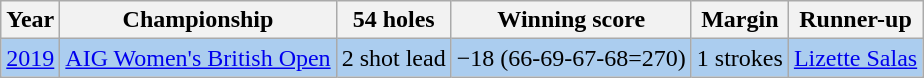<table class="wikitable">
<tr>
<th>Year</th>
<th>Championship</th>
<th>54 holes</th>
<th>Winning score</th>
<th>Margin</th>
<th>Runner-up</th>
</tr>
<tr style="background:#ABCDEF;">
<td><a href='#'>2019</a></td>
<td><a href='#'>AIG Women's British Open</a></td>
<td>2 shot lead</td>
<td>−18 (66-69-67-68=270)</td>
<td>1 strokes</td>
<td> <a href='#'>Lizette Salas</a></td>
</tr>
</table>
